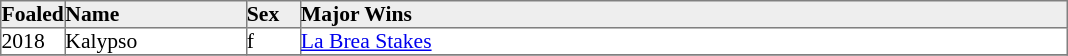<table border="1" cellpadding="0" style="border-collapse: collapse; font-size:90%">
<tr bgcolor="#eeeeee">
<td width="35px"><strong>Foaled</strong></td>
<td width="120px"><strong>Name</strong></td>
<td width="35px"><strong>Sex</strong></td>
<td width="510px"><strong>Major Wins</strong></td>
</tr>
<tr>
<td>2018</td>
<td>Kalypso</td>
<td>f</td>
<td><a href='#'>La Brea Stakes</a></td>
</tr>
<tr>
</tr>
</table>
